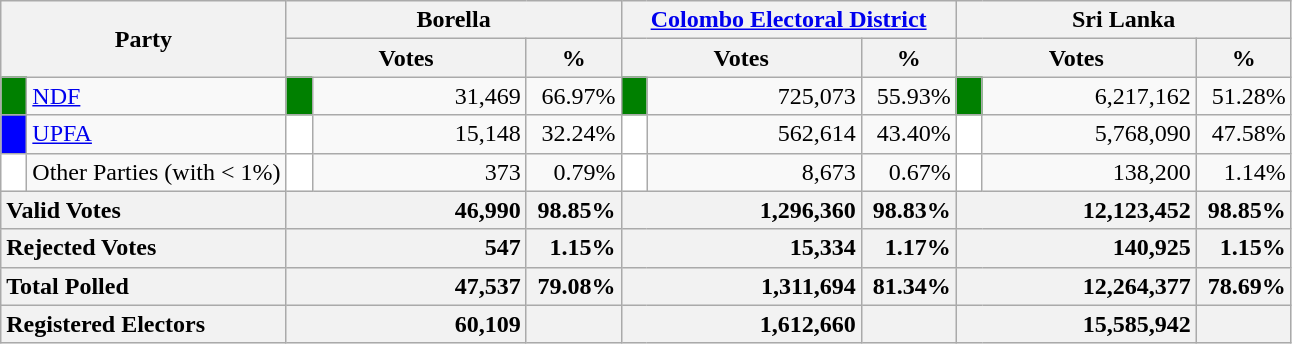<table class="wikitable">
<tr>
<th colspan="2" width="144px"rowspan="2">Party</th>
<th colspan="3" width="216px">Borella</th>
<th colspan="3" width="216px"><a href='#'>Colombo Electoral District</a></th>
<th colspan="3" width="216px">Sri Lanka</th>
</tr>
<tr>
<th colspan="2" width="144px">Votes</th>
<th>%</th>
<th colspan="2" width="144px">Votes</th>
<th>%</th>
<th colspan="2" width="144px">Votes</th>
<th>%</th>
</tr>
<tr>
<td style="background-color:green;" width="10px"></td>
<td style="text-align:left;"><a href='#'>NDF</a></td>
<td style="background-color:green;" width="10px"></td>
<td style="text-align:right;">31,469</td>
<td style="text-align:right;">66.97%</td>
<td style="background-color:green;" width="10px"></td>
<td style="text-align:right;">725,073</td>
<td style="text-align:right;">55.93%</td>
<td style="background-color:green;" width="10px"></td>
<td style="text-align:right;">6,217,162</td>
<td style="text-align:right;">51.28%</td>
</tr>
<tr>
<td style="background-color:blue;" width="10px"></td>
<td style="text-align:left;"><a href='#'>UPFA</a></td>
<td style="background-color:white;" width="10px"></td>
<td style="text-align:right;">15,148</td>
<td style="text-align:right;">32.24%</td>
<td style="background-color:white;" width="10px"></td>
<td style="text-align:right;">562,614</td>
<td style="text-align:right;">43.40%</td>
<td style="background-color:white;" width="10px"></td>
<td style="text-align:right;">5,768,090</td>
<td style="text-align:right;">47.58%</td>
</tr>
<tr>
<td style="background-color:white;" width="10px"></td>
<td style="text-align:left;">Other Parties (with < 1%)</td>
<td style="background-color:white;" width="10px"></td>
<td style="text-align:right;">373</td>
<td style="text-align:right;">0.79%</td>
<td style="background-color:white;" width="10px"></td>
<td style="text-align:right;">8,673</td>
<td style="text-align:right;">0.67%</td>
<td style="background-color:white;" width="10px"></td>
<td style="text-align:right;">138,200</td>
<td style="text-align:right;">1.14%</td>
</tr>
<tr>
<th colspan="2" width="144px"style="text-align:left;">Valid Votes</th>
<th style="text-align:right;"colspan="2" width="144px">46,990</th>
<th style="text-align:right;">98.85%</th>
<th style="text-align:right;"colspan="2" width="144px">1,296,360</th>
<th style="text-align:right;">98.83%</th>
<th style="text-align:right;"colspan="2" width="144px">12,123,452</th>
<th style="text-align:right;">98.85%</th>
</tr>
<tr>
<th colspan="2" width="144px"style="text-align:left;">Rejected Votes</th>
<th style="text-align:right;"colspan="2" width="144px">547</th>
<th style="text-align:right;">1.15%</th>
<th style="text-align:right;"colspan="2" width="144px">15,334</th>
<th style="text-align:right;">1.17%</th>
<th style="text-align:right;"colspan="2" width="144px">140,925</th>
<th style="text-align:right;">1.15%</th>
</tr>
<tr>
<th colspan="2" width="144px"style="text-align:left;">Total Polled</th>
<th style="text-align:right;"colspan="2" width="144px">47,537</th>
<th style="text-align:right;">79.08%</th>
<th style="text-align:right;"colspan="2" width="144px">1,311,694</th>
<th style="text-align:right;">81.34%</th>
<th style="text-align:right;"colspan="2" width="144px">12,264,377</th>
<th style="text-align:right;">78.69%</th>
</tr>
<tr>
<th colspan="2" width="144px"style="text-align:left;">Registered Electors</th>
<th style="text-align:right;"colspan="2" width="144px">60,109</th>
<th></th>
<th style="text-align:right;"colspan="2" width="144px">1,612,660</th>
<th></th>
<th style="text-align:right;"colspan="2" width="144px">15,585,942</th>
<th></th>
</tr>
</table>
